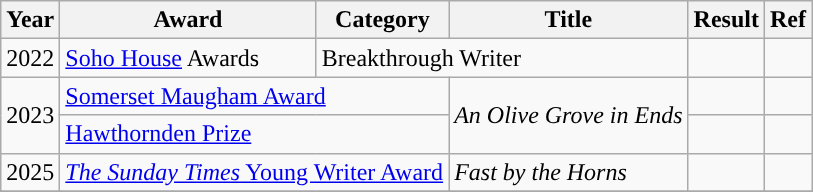<table class="wikitable sortable">
<tr>
<th>Year</th>
<th>Award</th>
<th>Category</th>
<th>Title</th>
<th>Result</th>
<th>Ref</th>
</tr>
<tr>
<td>2022</td>
<td><a href='#'>Soho House</a> Awards</td>
<td colspan="2">Breakthrough Writer</td>
<td></td>
<td></td>
</tr>
<tr>
<td rowspan="2">2023</td>
<td colspan="2"><a href='#'>Somerset Maugham Award</a></td>
<td rowspan="2"><em>An Olive Grove in Ends</em></td>
<td></td>
<td></td>
</tr>
<tr>
<td colspan="2"><a href='#'>Hawthornden Prize</a></td>
<td></td>
<td></td>
</tr>
<tr>
<td>2025</td>
<td colspan="2"><a href='#'><em>The Sunday Times</em> Young Writer Award</a></td>
<td><em>Fast by the Horns</em></td>
<td></td>
<td></td>
</tr>
<tr>
</tr>
</table>
